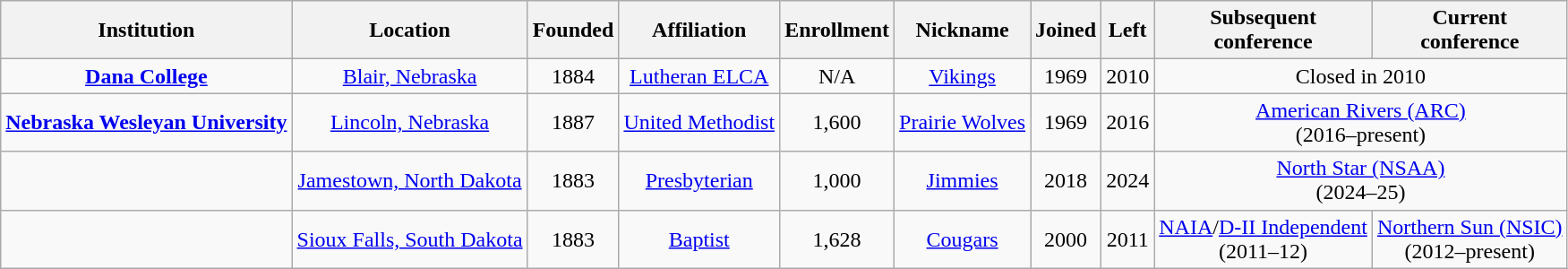<table class="wikitable sortable" style="text-align:center">
<tr>
<th>Institution</th>
<th>Location</th>
<th>Founded</th>
<th>Affiliation</th>
<th>Enrollment</th>
<th>Nickname</th>
<th>Joined</th>
<th>Left</th>
<th>Subsequent<br>conference</th>
<th>Current<br>conference</th>
</tr>
<tr>
<td><strong><a href='#'>Dana College</a></strong></td>
<td><a href='#'>Blair, Nebraska</a></td>
<td>1884</td>
<td><a href='#'>Lutheran ELCA</a></td>
<td>N/A</td>
<td><a href='#'>Vikings</a></td>
<td>1969</td>
<td>2010</td>
<td colspan="2">Closed in 2010</td>
</tr>
<tr>
<td><strong><a href='#'>Nebraska Wesleyan University</a></strong></td>
<td><a href='#'>Lincoln, Nebraska</a></td>
<td>1887</td>
<td><a href='#'>United Methodist</a></td>
<td>1,600</td>
<td><a href='#'>Prairie Wolves</a></td>
<td>1969</td>
<td>2016</td>
<td colspan="2"><a href='#'>American Rivers (ARC)</a><br>(2016–present)</td>
</tr>
<tr>
<td></td>
<td><a href='#'>Jamestown, North Dakota</a></td>
<td>1883</td>
<td><a href='#'>Presbyterian</a><br></td>
<td>1,000</td>
<td><a href='#'>Jimmies</a></td>
<td>2018</td>
<td>2024</td>
<td colspan=2><a href='#'>North Star (NSAA)</a><br>(2024–25)</td>
</tr>
<tr>
<td></td>
<td><a href='#'>Sioux Falls, South Dakota</a></td>
<td>1883</td>
<td><a href='#'>Baptist</a></td>
<td>1,628</td>
<td><a href='#'>Cougars</a></td>
<td>2000</td>
<td>2011</td>
<td><a href='#'>NAIA</a>/<a href='#'>D-II Independent</a><br>(2011–12)</td>
<td><a href='#'>Northern Sun (NSIC)</a><br>(2012–present)</td>
</tr>
</table>
